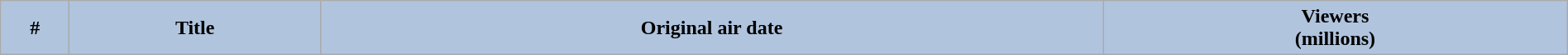<table class="wikitable plainrowheaders sortable" style="width:100%; margin:auto; background:#fff;">
<tr style="background:#b0c4de;">
<th scope="col" style="background:#b0c4de; width:3em;">#</th>
<th scope="col" style="background:#b0c4de;">Title</th>
<th scope="col" style="background:#b0c4de;">Original air date</th>
<th scope="col" style="background:#b0c4de;">Viewers<br>(millions)<br></th>
</tr>
</table>
